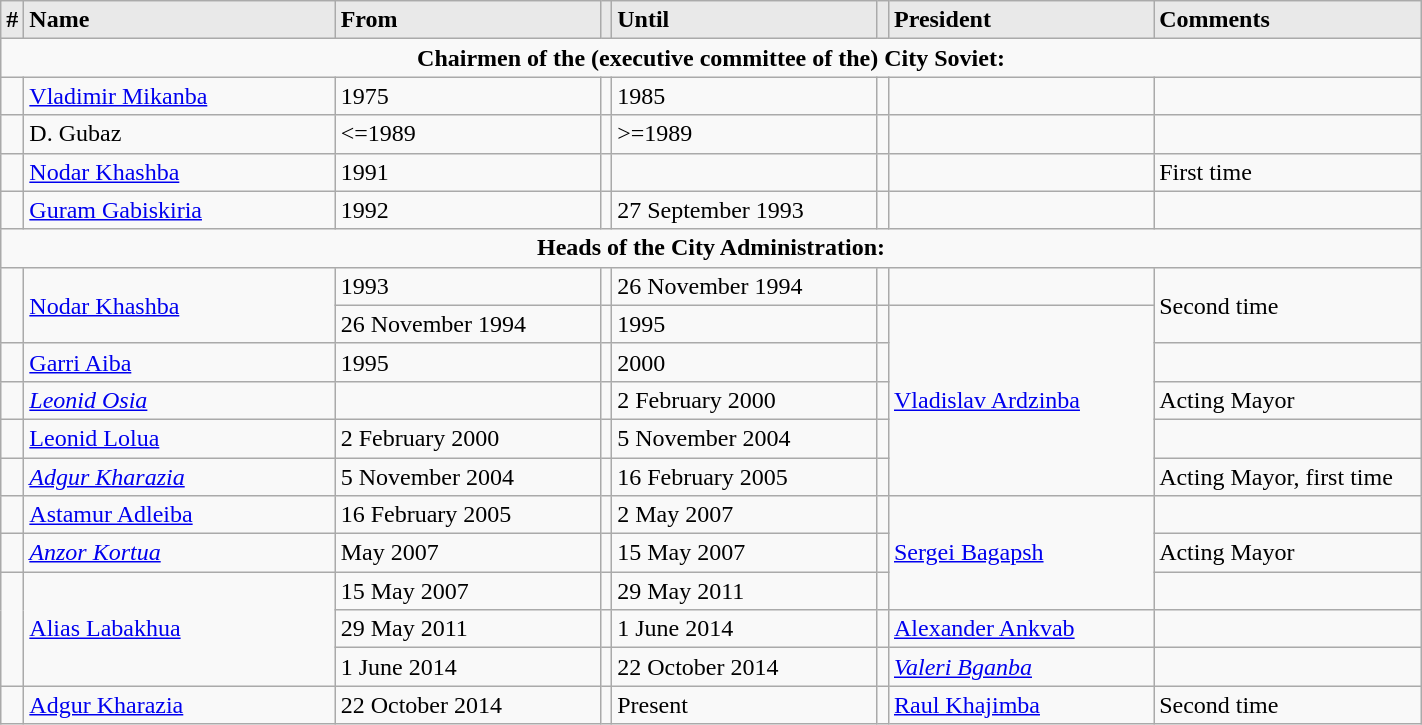<table class="wikitable" style="width:75%;">
<tr style="background:#e9e9e9; font-weight:bold; text-align:left;">
<td>#</td>
<td width=240>Name</td>
<td width=200>From</td>
<td></td>
<td width=200>Until</td>
<td></td>
<td width=200>President</td>
<td width=200>Comments</td>
</tr>
<tr>
<td colspan="8" style="text-align:center;"><strong>Chairmen of the (executive committee of the) City Soviet:</strong></td>
</tr>
<tr>
<td></td>
<td><a href='#'>Vladimir Mikanba</a></td>
<td>1975</td>
<td></td>
<td>1985</td>
<td></td>
<td></td>
<td></td>
</tr>
<tr>
<td></td>
<td>D. Gubaz</td>
<td><=1989</td>
<td></td>
<td>>=1989</td>
<td></td>
<td></td>
<td></td>
</tr>
<tr>
<td></td>
<td><a href='#'>Nodar Khashba</a></td>
<td>1991</td>
<td></td>
<td></td>
<td></td>
<td></td>
<td>First time</td>
</tr>
<tr>
<td></td>
<td><a href='#'>Guram Gabiskiria</a></td>
<td>1992</td>
<td></td>
<td>27 September 1993</td>
<td></td>
<td></td>
<td></td>
</tr>
<tr>
<td colspan="8" style="text-align:center;"><strong>Heads of the City Administration:</strong></td>
</tr>
<tr>
<td rowspan=2></td>
<td rowspan=2><a href='#'>Nodar Khashba</a></td>
<td>1993</td>
<td></td>
<td>26 November 1994</td>
<td></td>
<td></td>
<td rowspan=2>Second time</td>
</tr>
<tr>
<td>26 November 1994</td>
<td></td>
<td>1995</td>
<td></td>
<td rowspan=5><a href='#'>Vladislav Ardzinba</a></td>
</tr>
<tr>
<td></td>
<td><a href='#'>Garri Aiba</a></td>
<td>1995</td>
<td></td>
<td>2000</td>
<td></td>
<td></td>
</tr>
<tr>
<td></td>
<td><em><a href='#'>Leonid Osia</a></em></td>
<td></td>
<td></td>
<td>2 February 2000</td>
<td></td>
<td>Acting Mayor</td>
</tr>
<tr>
<td></td>
<td><a href='#'>Leonid Lolua</a></td>
<td>2 February 2000</td>
<td></td>
<td>5 November 2004</td>
<td></td>
<td></td>
</tr>
<tr>
<td></td>
<td><em><a href='#'>Adgur Kharazia</a></em></td>
<td>5 November 2004</td>
<td></td>
<td>16 February 2005</td>
<td></td>
<td>Acting Mayor, first time</td>
</tr>
<tr>
<td></td>
<td><a href='#'>Astamur Adleiba</a></td>
<td>16 February 2005</td>
<td></td>
<td>2 May 2007</td>
<td></td>
<td rowspan=3><a href='#'>Sergei Bagapsh</a></td>
<td></td>
</tr>
<tr>
<td></td>
<td><em><a href='#'>Anzor Kortua</a></em></td>
<td>May 2007</td>
<td></td>
<td>15 May 2007</td>
<td></td>
<td>Acting Mayor</td>
</tr>
<tr>
<td rowspan=3></td>
<td rowspan=3><a href='#'>Alias Labakhua</a></td>
<td>15 May 2007</td>
<td></td>
<td>29 May 2011</td>
<td></td>
<td></td>
</tr>
<tr>
<td>29 May 2011</td>
<td></td>
<td>1 June 2014</td>
<td></td>
<td><a href='#'>Alexander Ankvab</a></td>
<td></td>
</tr>
<tr>
<td>1 June 2014</td>
<td></td>
<td>22 October 2014</td>
<td></td>
<td><em><a href='#'>Valeri Bganba</a></em></td>
<td></td>
</tr>
<tr>
<td></td>
<td><a href='#'>Adgur Kharazia</a></td>
<td>22 October 2014</td>
<td></td>
<td>Present</td>
<td></td>
<td><a href='#'>Raul Khajimba</a></td>
<td>Second time</td>
</tr>
</table>
